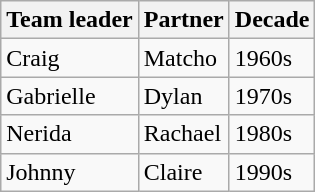<table class="wikitable">
<tr>
<th>Team leader</th>
<th>Partner</th>
<th>Decade</th>
</tr>
<tr>
<td>Craig</td>
<td>Matcho</td>
<td>1960s</td>
</tr>
<tr>
<td>Gabrielle</td>
<td>Dylan</td>
<td>1970s</td>
</tr>
<tr>
<td>Nerida</td>
<td>Rachael</td>
<td>1980s</td>
</tr>
<tr>
<td>Johnny</td>
<td>Claire</td>
<td>1990s</td>
</tr>
</table>
